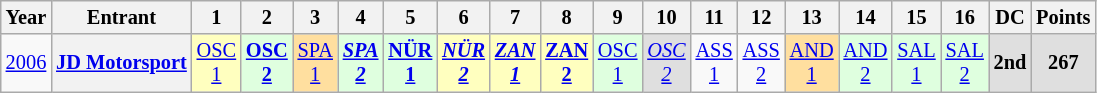<table class="wikitable" style="text-align:center; font-size:85%">
<tr>
<th>Year</th>
<th>Entrant</th>
<th>1</th>
<th>2</th>
<th>3</th>
<th>4</th>
<th>5</th>
<th>6</th>
<th>7</th>
<th>8</th>
<th>9</th>
<th>10</th>
<th>11</th>
<th>12</th>
<th>13</th>
<th>14</th>
<th>15</th>
<th>16</th>
<th>DC</th>
<th>Points</th>
</tr>
<tr>
<td><a href='#'>2006</a></td>
<th nowrap><a href='#'>JD Motorsport</a></th>
<td style="background:#ffffbf;"><a href='#'>OSC<br>1</a><br></td>
<td style="background:#dfffdf;"><strong><a href='#'>OSC<br>2</a></strong><br></td>
<td style="background:#ffdf9f;"><a href='#'>SPA<br>1</a><br></td>
<td style="background:#dfffdf;"><strong><em><a href='#'>SPA<br>2</a></em></strong><br></td>
<td style="background:#dfffdf;"><strong><a href='#'>NÜR<br>1</a></strong><br></td>
<td style="background:#ffffbf;"><strong><em><a href='#'>NÜR<br>2</a></em></strong><br></td>
<td style="background:#ffffbf;"><strong><em><a href='#'>ZAN<br>1</a></em></strong><br></td>
<td style="background:#ffffbf;"><strong><a href='#'>ZAN<br>2</a></strong><br></td>
<td style="background:#dfffdf;"><a href='#'>OSC<br>1</a><br></td>
<td style="background:#dfdfdf;"><em><a href='#'>OSC<br>2</a></em><br></td>
<td><a href='#'>ASS<br>1</a></td>
<td><a href='#'>ASS<br>2</a></td>
<td style="background:#ffdf9f;"><a href='#'>AND<br>1</a><br></td>
<td style="background:#dfffdf;"><a href='#'>AND<br>2</a><br></td>
<td style="background:#dfffdf;"><a href='#'>SAL<br>1</a><br></td>
<td style="background:#dfffdf;"><a href='#'>SAL<br>2</a><br></td>
<th style="background:#dfdfdf;">2nd</th>
<th style="background:#dfdfdf;">267</th>
</tr>
</table>
